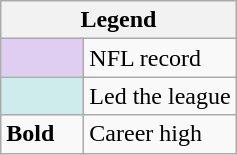<table class="wikitable">
<tr>
<th colspan="2">Legend</th>
</tr>
<tr>
<td style="background:#e0cef2; width:3em;"></td>
<td>NFL record</td>
</tr>
<tr>
<td style="background:#cfecec; width:3em;"></td>
<td>Led the league</td>
</tr>
<tr>
<td><strong>Bold</strong></td>
<td>Career high</td>
</tr>
</table>
